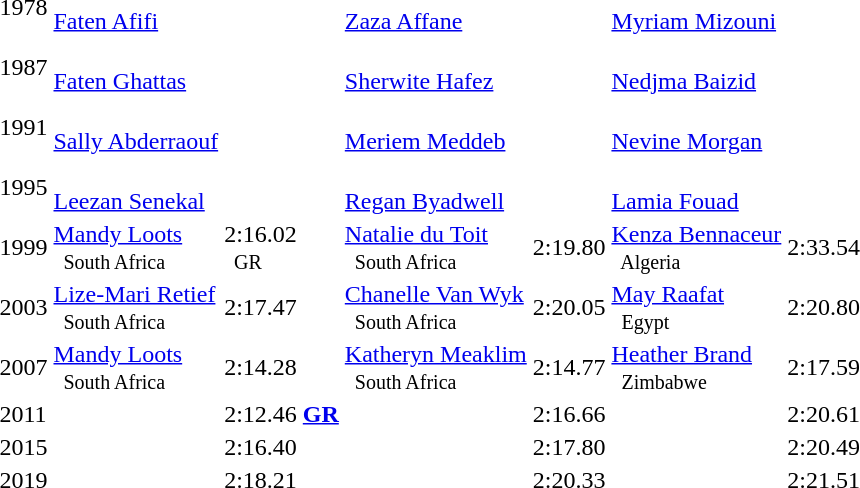<table>
<tr>
<td>1978</td>
<td> <br>  <a href='#'>Faten Afifi</a></td>
<td></td>
<td> <br>  <a href='#'>Zaza Affane</a></td>
<td></td>
<td> <br>  <a href='#'>Myriam Mizouni</a></td>
<td></td>
</tr>
<tr>
<td>1987</td>
<td> <br>  <a href='#'>Faten Ghattas</a></td>
<td></td>
<td> <br>  <a href='#'>Sherwite Hafez</a></td>
<td></td>
<td> <br>  <a href='#'>Nedjma Baizid</a></td>
<td></td>
</tr>
<tr>
<td>1991</td>
<td> <br>  <a href='#'>Sally Abderraouf</a></td>
<td></td>
<td> <br>  <a href='#'>Meriem Meddeb</a></td>
<td></td>
<td> <br>  <a href='#'>Nevine Morgan</a></td>
<td></td>
</tr>
<tr>
<td>1995</td>
<td> <br>  <a href='#'>Leezan Senekal</a></td>
<td></td>
<td> <br>  <a href='#'>Regan Byadwell</a></td>
<td></td>
<td> <br>  <a href='#'>Lamia Fouad</a></td>
<td></td>
</tr>
<tr>
<td>1999</td>
<td><a href='#'>Mandy Loots</a> <small><br>    South Africa </small></td>
<td>2:16.02 <small><br>   GR</small></td>
<td><a href='#'>Natalie du Toit</a> <small><br>    South Africa </small></td>
<td>2:19.80</td>
<td><a href='#'>Kenza Bennaceur</a> <small><br>    Algeria </small></td>
<td>2:33.54</td>
</tr>
<tr>
<td>2003</td>
<td><a href='#'>Lize-Mari Retief</a> <small><br>    South Africa</small></td>
<td>2:17.47</td>
<td><a href='#'>Chanelle Van Wyk</a> <small><br>    South Africa</small></td>
<td>2:20.05</td>
<td><a href='#'>May Raafat</a> <small><br>    Egypt</small></td>
<td>2:20.80</td>
</tr>
<tr>
<td>2007</td>
<td><a href='#'>Mandy Loots</a> <small><br>   South Africa</small></td>
<td>2:14.28</td>
<td><a href='#'>Katheryn Meaklim</a> <small><br>   South Africa</small></td>
<td>2:14.77</td>
<td><a href='#'>Heather Brand</a> <small><br>   Zimbabwe</small></td>
<td>2:17.59</td>
</tr>
<tr>
<td>2011</td>
<td></td>
<td>2:12.46 <strong><a href='#'>GR</a></strong></td>
<td></td>
<td>2:16.66</td>
<td></td>
<td>2:20.61</td>
</tr>
<tr>
<td>2015</td>
<td></td>
<td>2:16.40</td>
<td></td>
<td>2:17.80</td>
<td></td>
<td>2:20.49</td>
</tr>
<tr>
<td>2019</td>
<td></td>
<td>2:18.21</td>
<td></td>
<td>2:20.33</td>
<td></td>
<td>2:21.51</td>
</tr>
</table>
